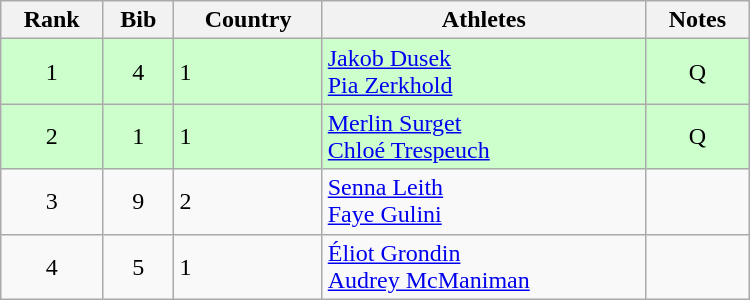<table class="wikitable" style="text-align:center; width:500px">
<tr>
<th>Rank</th>
<th>Bib</th>
<th>Country</th>
<th>Athletes</th>
<th>Notes</th>
</tr>
<tr bgcolor=ccffcc>
<td>1</td>
<td>4</td>
<td align=left> 1</td>
<td align=left><a href='#'>Jakob Dusek</a><br><a href='#'>Pia Zerkhold</a></td>
<td>Q</td>
</tr>
<tr bgcolor=ccffcc>
<td>2</td>
<td>1</td>
<td align=left> 1</td>
<td align=left><a href='#'>Merlin Surget</a><br><a href='#'>Chloé Trespeuch</a></td>
<td>Q</td>
</tr>
<tr>
<td>3</td>
<td>9</td>
<td align=left> 2</td>
<td align=left><a href='#'>Senna Leith</a><br><a href='#'>Faye Gulini</a></td>
<td></td>
</tr>
<tr>
<td>4</td>
<td>5</td>
<td align=left> 1</td>
<td align=left><a href='#'>Éliot Grondin</a><br><a href='#'>Audrey McManiman</a></td>
<td></td>
</tr>
</table>
